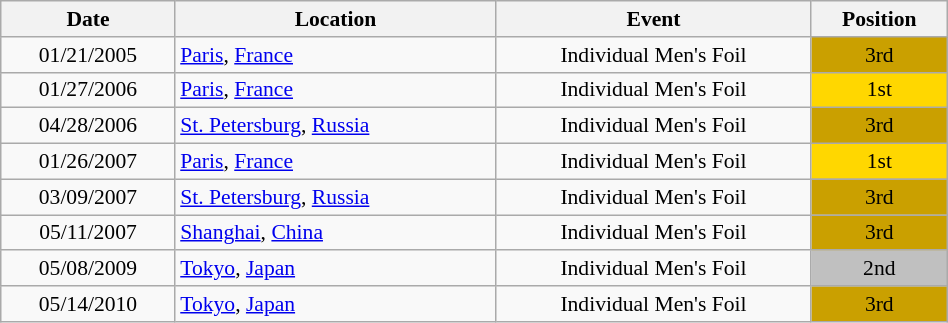<table class="wikitable" width="50%" style="font-size:90%; text-align:center;">
<tr>
<th>Date</th>
<th>Location</th>
<th>Event</th>
<th>Position</th>
</tr>
<tr>
<td>01/21/2005</td>
<td rowspan="1" align="left"> <a href='#'>Paris</a>, <a href='#'>France</a></td>
<td>Individual Men's Foil</td>
<td bgcolor="caramel">3rd</td>
</tr>
<tr>
<td>01/27/2006</td>
<td rowspan="1" align="left"> <a href='#'>Paris</a>, <a href='#'>France</a></td>
<td>Individual Men's Foil</td>
<td bgcolor="gold">1st</td>
</tr>
<tr>
<td>04/28/2006</td>
<td rowspan="1" align="left"> <a href='#'>St. Petersburg</a>, <a href='#'>Russia</a></td>
<td>Individual Men's Foil</td>
<td bgcolor="caramel">3rd</td>
</tr>
<tr>
<td>01/26/2007</td>
<td rowspan="1" align="left"> <a href='#'>Paris</a>, <a href='#'>France</a></td>
<td>Individual Men's Foil</td>
<td bgcolor="gold">1st</td>
</tr>
<tr>
<td>03/09/2007</td>
<td rowspan="1" align="left"> <a href='#'>St. Petersburg</a>, <a href='#'>Russia</a></td>
<td>Individual Men's Foil</td>
<td bgcolor="caramel">3rd</td>
</tr>
<tr>
<td>05/11/2007</td>
<td rowspan="1" align="left"> <a href='#'>Shanghai</a>, <a href='#'>China</a></td>
<td>Individual Men's Foil</td>
<td bgcolor="caramel">3rd</td>
</tr>
<tr>
<td>05/08/2009</td>
<td rowspan="1" align="left"> <a href='#'>Tokyo</a>, <a href='#'>Japan</a></td>
<td>Individual Men's Foil</td>
<td bgcolor="silver">2nd</td>
</tr>
<tr>
<td>05/14/2010</td>
<td rowspan="1" align="left"> <a href='#'>Tokyo</a>, <a href='#'>Japan</a></td>
<td>Individual Men's Foil</td>
<td bgcolor="caramel">3rd</td>
</tr>
</table>
